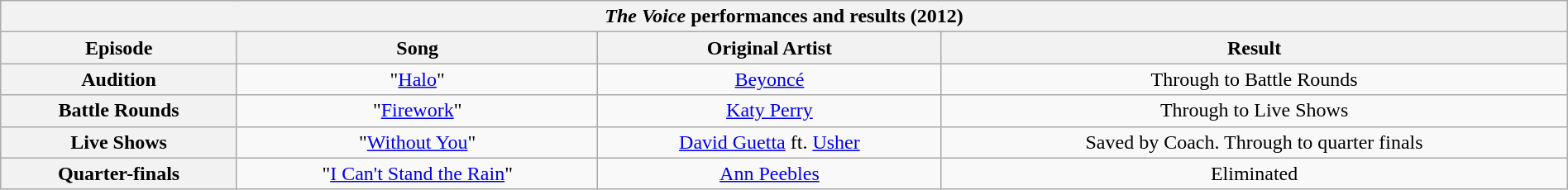<table class="wikitable collapsible" style="width:100%; margin:1em auto 1em auto; text-align:center;">
<tr>
<th colspan="4"><em>The Voice</em> performances and results (2012)</th>
</tr>
<tr>
<th scope="col">Episode</th>
<th scope="col">Song</th>
<th scope="col">Original Artist</th>
<th scope="col">Result</th>
</tr>
<tr>
<th>Audition</th>
<td>"<a href='#'>Halo</a>"</td>
<td><a href='#'>Beyoncé</a></td>
<td>Through to Battle Rounds</td>
</tr>
<tr>
<th>Battle Rounds</th>
<td>"<a href='#'>Firework</a>" </td>
<td><a href='#'>Katy Perry</a></td>
<td>Through to Live Shows</td>
</tr>
<tr>
<th>Live Shows</th>
<td>"<a href='#'>Without You</a>"</td>
<td><a href='#'>David Guetta</a> ft. <a href='#'>Usher</a></td>
<td>Saved by Coach. Through to quarter finals</td>
</tr>
<tr>
<th>Quarter-finals</th>
<td>"<a href='#'>I Can't Stand the Rain</a>"</td>
<td><a href='#'>Ann Peebles</a></td>
<td>Eliminated</td>
</tr>
</table>
